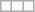<table class=wikitable>
<tr>
<td></td>
<td></td>
<td></td>
</tr>
</table>
